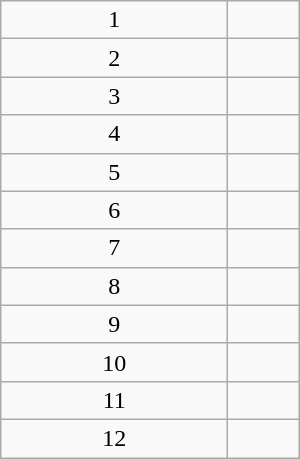<table class="wikitable" width="200px">
<tr>
<td align=center>1</td>
<td></td>
</tr>
<tr>
<td align=center>2</td>
<td></td>
</tr>
<tr>
<td align=center>3</td>
<td></td>
</tr>
<tr>
<td align=center>4</td>
<td></td>
</tr>
<tr>
<td align=center>5</td>
<td></td>
</tr>
<tr>
<td align=center>6</td>
<td></td>
</tr>
<tr>
<td align=center>7</td>
<td></td>
</tr>
<tr>
<td align=center>8</td>
<td></td>
</tr>
<tr>
<td align=center>9</td>
<td></td>
</tr>
<tr>
<td align=center>10</td>
<td></td>
</tr>
<tr>
<td align=center>11</td>
<td></td>
</tr>
<tr>
<td align=center>12</td>
<td></td>
</tr>
</table>
